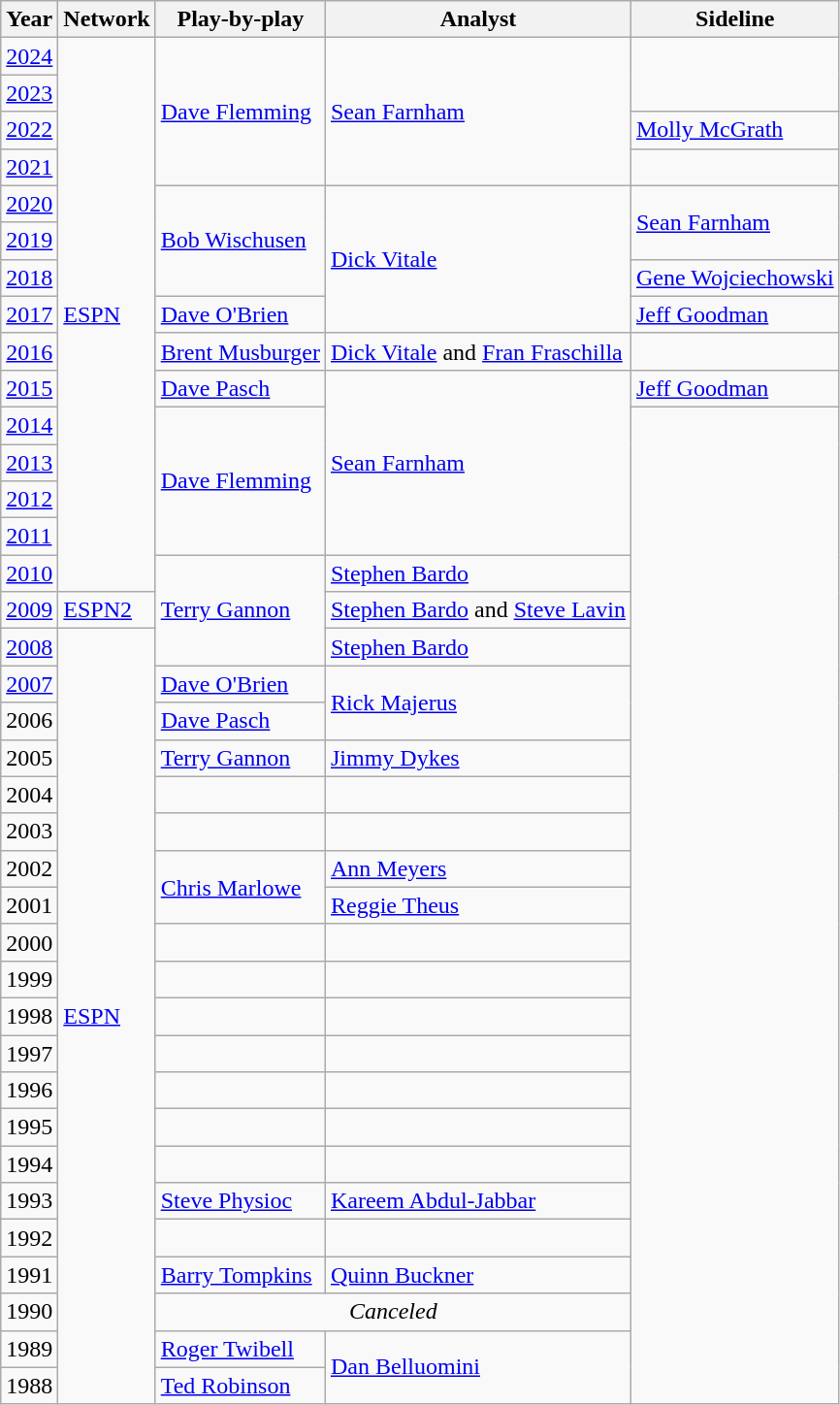<table class="wikitable">
<tr>
<th>Year</th>
<th>Network</th>
<th>Play-by-play</th>
<th>Analyst</th>
<th>Sideline</th>
</tr>
<tr>
<td><a href='#'>2024</a></td>
<td rowspan="15"><a href='#'>ESPN</a></td>
<td rowspan="4"><a href='#'>Dave Flemming</a></td>
<td rowspan="4"><a href='#'>Sean Farnham</a></td>
</tr>
<tr>
<td><a href='#'>2023</a></td>
</tr>
<tr>
<td><a href='#'>2022</a></td>
<td><a href='#'>Molly McGrath</a></td>
</tr>
<tr>
<td><a href='#'>2021</a></td>
</tr>
<tr>
<td><a href='#'>2020</a></td>
<td rowspan=3><a href='#'>Bob Wischusen</a></td>
<td rowspan=4><a href='#'>Dick Vitale</a></td>
<td rowspan=2><a href='#'>Sean Farnham</a></td>
</tr>
<tr>
<td><a href='#'>2019</a></td>
</tr>
<tr>
<td><a href='#'>2018</a></td>
<td><a href='#'>Gene Wojciechowski</a></td>
</tr>
<tr>
<td><a href='#'>2017</a></td>
<td><a href='#'>Dave O'Brien</a></td>
<td><a href='#'>Jeff Goodman</a></td>
</tr>
<tr>
<td><a href='#'>2016</a></td>
<td><a href='#'>Brent Musburger</a></td>
<td><a href='#'>Dick Vitale</a> and <a href='#'>Fran Fraschilla</a></td>
</tr>
<tr>
<td><a href='#'>2015</a></td>
<td><a href='#'>Dave Pasch</a></td>
<td rowspan=5><a href='#'>Sean Farnham</a></td>
<td><a href='#'>Jeff Goodman</a></td>
</tr>
<tr>
<td><a href='#'>2014</a></td>
<td rowspan=4><a href='#'>Dave Flemming</a></td>
</tr>
<tr>
<td><a href='#'>2013</a></td>
</tr>
<tr>
<td><a href='#'>2012</a></td>
</tr>
<tr>
<td><a href='#'>2011</a></td>
</tr>
<tr>
<td><a href='#'>2010</a></td>
<td rowspan=3><a href='#'>Terry Gannon</a></td>
<td><a href='#'>Stephen Bardo</a></td>
</tr>
<tr>
<td><a href='#'>2009</a></td>
<td><a href='#'>ESPN2</a></td>
<td><a href='#'>Stephen Bardo</a> and <a href='#'>Steve Lavin</a></td>
</tr>
<tr>
<td><a href='#'>2008</a></td>
<td rowspan=21><a href='#'>ESPN</a></td>
<td><a href='#'>Stephen Bardo</a></td>
</tr>
<tr>
<td><a href='#'>2007</a></td>
<td><a href='#'>Dave O'Brien</a></td>
<td rowspan=2><a href='#'>Rick Majerus</a></td>
</tr>
<tr>
<td>2006</td>
<td><a href='#'>Dave Pasch</a></td>
</tr>
<tr>
<td>2005</td>
<td><a href='#'>Terry Gannon</a></td>
<td><a href='#'>Jimmy Dykes</a></td>
</tr>
<tr>
<td>2004</td>
<td></td>
<td></td>
</tr>
<tr>
<td>2003</td>
<td></td>
<td></td>
</tr>
<tr>
<td>2002</td>
<td rowspan=2><a href='#'>Chris Marlowe</a></td>
<td><a href='#'>Ann Meyers</a></td>
</tr>
<tr>
<td>2001</td>
<td><a href='#'>Reggie Theus</a></td>
</tr>
<tr>
<td>2000</td>
<td></td>
<td></td>
</tr>
<tr>
<td>1999</td>
<td></td>
<td></td>
</tr>
<tr>
<td>1998</td>
<td></td>
<td></td>
</tr>
<tr>
<td>1997</td>
<td></td>
<td></td>
</tr>
<tr>
<td>1996</td>
<td></td>
<td></td>
</tr>
<tr>
<td>1995</td>
<td></td>
<td></td>
</tr>
<tr>
<td>1994</td>
<td></td>
<td></td>
</tr>
<tr>
<td>1993</td>
<td><a href='#'>Steve Physioc</a></td>
<td><a href='#'>Kareem Abdul-Jabbar</a></td>
</tr>
<tr>
<td>1992</td>
<td></td>
<td></td>
</tr>
<tr>
<td>1991</td>
<td><a href='#'>Barry Tompkins</a></td>
<td><a href='#'>Quinn Buckner</a></td>
</tr>
<tr>
<td>1990</td>
<td colspan="2" align="center"><em>Canceled</em></td>
</tr>
<tr>
<td>1989</td>
<td><a href='#'>Roger Twibell</a></td>
<td rowspan=2><a href='#'>Dan Belluomini</a></td>
</tr>
<tr>
<td>1988</td>
<td><a href='#'>Ted Robinson</a></td>
</tr>
</table>
